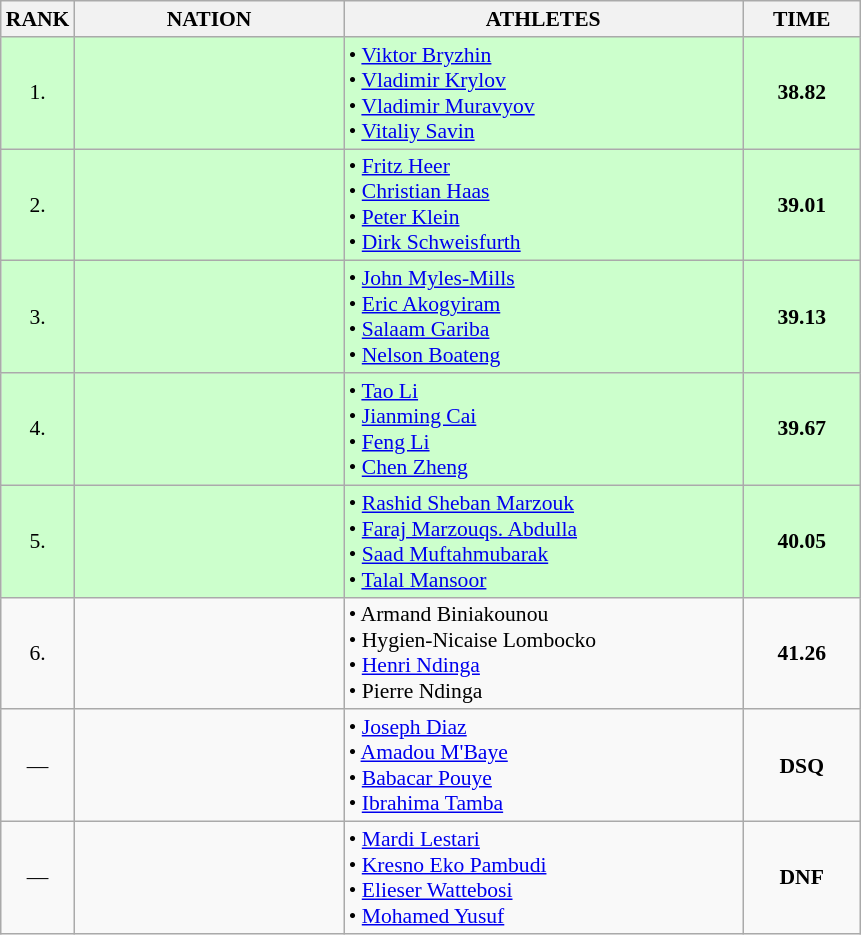<table class="wikitable" style="border-collapse: collapse; font-size: 90%;">
<tr>
<th>RANK</th>
<th style="width: 12em">NATION</th>
<th style="width: 18em">ATHLETES</th>
<th style="width: 5em">TIME</th>
</tr>
<tr style="background:#ccffcc;">
<td align="center">1.</td>
<td align="center"></td>
<td>• <a href='#'>Viktor Bryzhin</a><br>• <a href='#'>Vladimir Krylov</a><br>• <a href='#'>Vladimir Muravyov</a><br>• <a href='#'>Vitaliy Savin</a></td>
<td align="center"><strong>38.82</strong></td>
</tr>
<tr style="background:#ccffcc;">
<td align="center">2.</td>
<td align="center"></td>
<td>• <a href='#'>Fritz Heer</a><br>• <a href='#'>Christian Haas</a><br>• <a href='#'>Peter Klein</a><br>• <a href='#'>Dirk Schweisfurth</a></td>
<td align="center"><strong>39.01</strong></td>
</tr>
<tr style="background:#ccffcc;">
<td align="center">3.</td>
<td align="center"></td>
<td>• <a href='#'>John Myles-Mills</a><br>• <a href='#'>Eric Akogyiram</a><br>• <a href='#'>Salaam Gariba</a><br>• <a href='#'>Nelson Boateng</a></td>
<td align="center"><strong>39.13</strong></td>
</tr>
<tr style="background:#ccffcc;">
<td align="center">4.</td>
<td align="center"></td>
<td>• <a href='#'>Tao Li</a><br>• <a href='#'>Jianming Cai</a><br>• <a href='#'>Feng Li</a><br>• <a href='#'>Chen Zheng</a></td>
<td align="center"><strong>39.67</strong></td>
</tr>
<tr style="background:#ccffcc;">
<td align="center">5.</td>
<td align="center"></td>
<td>• <a href='#'>Rashid Sheban Marzouk</a><br>• <a href='#'>Faraj Marzouqs. Abdulla</a><br>• <a href='#'>Saad Muftahmubarak</a><br>• <a href='#'>Talal Mansoor</a></td>
<td align="center"><strong>40.05</strong></td>
</tr>
<tr>
<td align="center">6.</td>
<td align="center"></td>
<td>• Armand Biniakounou<br>• Hygien-Nicaise Lombocko<br>• <a href='#'>Henri Ndinga</a><br>• Pierre Ndinga</td>
<td align="center"><strong>41.26</strong></td>
</tr>
<tr>
<td align="center">—</td>
<td align="center"></td>
<td>• <a href='#'>Joseph Diaz</a><br>• <a href='#'>Amadou M'Baye</a><br>• <a href='#'>Babacar Pouye</a><br>• <a href='#'>Ibrahima Tamba</a></td>
<td align="center"><strong>DSQ</strong></td>
</tr>
<tr>
<td align="center">—</td>
<td align="center"></td>
<td>• <a href='#'>Mardi Lestari</a><br>• <a href='#'>Kresno Eko Pambudi</a><br>• <a href='#'>Elieser Wattebosi</a><br>• <a href='#'>Mohamed Yusuf</a></td>
<td align="center"><strong>DNF</strong></td>
</tr>
</table>
